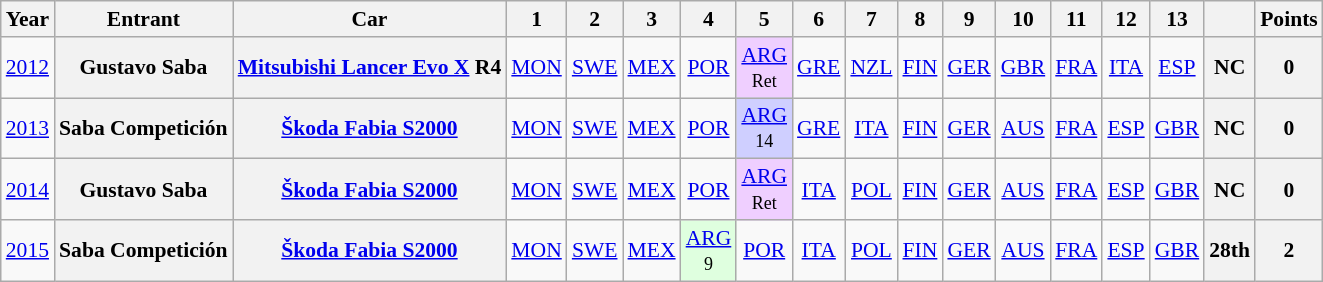<table class="wikitable" border="1" style="text-align:center; font-size:90%;">
<tr>
<th>Year</th>
<th>Entrant</th>
<th>Car</th>
<th>1</th>
<th>2</th>
<th>3</th>
<th>4</th>
<th>5</th>
<th>6</th>
<th>7</th>
<th>8</th>
<th>9</th>
<th>10</th>
<th>11</th>
<th>12</th>
<th>13</th>
<th></th>
<th>Points</th>
</tr>
<tr>
<td><a href='#'>2012</a></td>
<th>Gustavo Saba</th>
<th><a href='#'>Mitsubishi Lancer Evo X</a> R4</th>
<td><a href='#'>MON</a></td>
<td><a href='#'>SWE</a></td>
<td><a href='#'>MEX</a></td>
<td><a href='#'>POR</a></td>
<td style="background:#EFCFFF;"><a href='#'>ARG</a><br><small>Ret</small></td>
<td><a href='#'>GRE</a></td>
<td><a href='#'>NZL</a></td>
<td><a href='#'>FIN</a></td>
<td><a href='#'>GER</a></td>
<td><a href='#'>GBR</a></td>
<td><a href='#'>FRA</a></td>
<td><a href='#'>ITA</a></td>
<td><a href='#'>ESP</a></td>
<th>NC</th>
<th>0</th>
</tr>
<tr>
<td><a href='#'>2013</a></td>
<th>Saba Competición</th>
<th><a href='#'>Škoda Fabia S2000</a></th>
<td><a href='#'>MON</a></td>
<td><a href='#'>SWE</a></td>
<td><a href='#'>MEX</a></td>
<td><a href='#'>POR</a></td>
<td style="background:#CFCFFF;"><a href='#'>ARG</a><br><small>14</small></td>
<td><a href='#'>GRE</a></td>
<td><a href='#'>ITA</a></td>
<td><a href='#'>FIN</a></td>
<td><a href='#'>GER</a></td>
<td><a href='#'>AUS</a></td>
<td><a href='#'>FRA</a></td>
<td><a href='#'>ESP</a></td>
<td><a href='#'>GBR</a></td>
<th>NC</th>
<th>0</th>
</tr>
<tr>
<td><a href='#'>2014</a></td>
<th>Gustavo Saba</th>
<th><a href='#'>Škoda Fabia S2000</a></th>
<td><a href='#'>MON</a></td>
<td><a href='#'>SWE</a></td>
<td><a href='#'>MEX</a></td>
<td><a href='#'>POR</a></td>
<td style="background:#EFCFFF;"><a href='#'>ARG</a><br><small>Ret</small></td>
<td><a href='#'>ITA</a></td>
<td><a href='#'>POL</a></td>
<td><a href='#'>FIN</a></td>
<td><a href='#'>GER</a></td>
<td><a href='#'>AUS</a></td>
<td><a href='#'>FRA</a></td>
<td><a href='#'>ESP</a></td>
<td><a href='#'>GBR</a></td>
<th>NC</th>
<th>0</th>
</tr>
<tr>
<td><a href='#'>2015</a></td>
<th>Saba Competición</th>
<th><a href='#'>Škoda Fabia S2000</a></th>
<td><a href='#'>MON</a></td>
<td><a href='#'>SWE</a></td>
<td><a href='#'>MEX</a></td>
<td style="background:#DFFFDF;"><a href='#'>ARG</a><br><small>9</small></td>
<td><a href='#'>POR</a></td>
<td><a href='#'>ITA</a></td>
<td><a href='#'>POL</a></td>
<td><a href='#'>FIN</a></td>
<td><a href='#'>GER</a></td>
<td><a href='#'>AUS</a></td>
<td><a href='#'>FRA</a></td>
<td><a href='#'>ESP</a></td>
<td><a href='#'>GBR</a></td>
<th>28th</th>
<th>2</th>
</tr>
</table>
